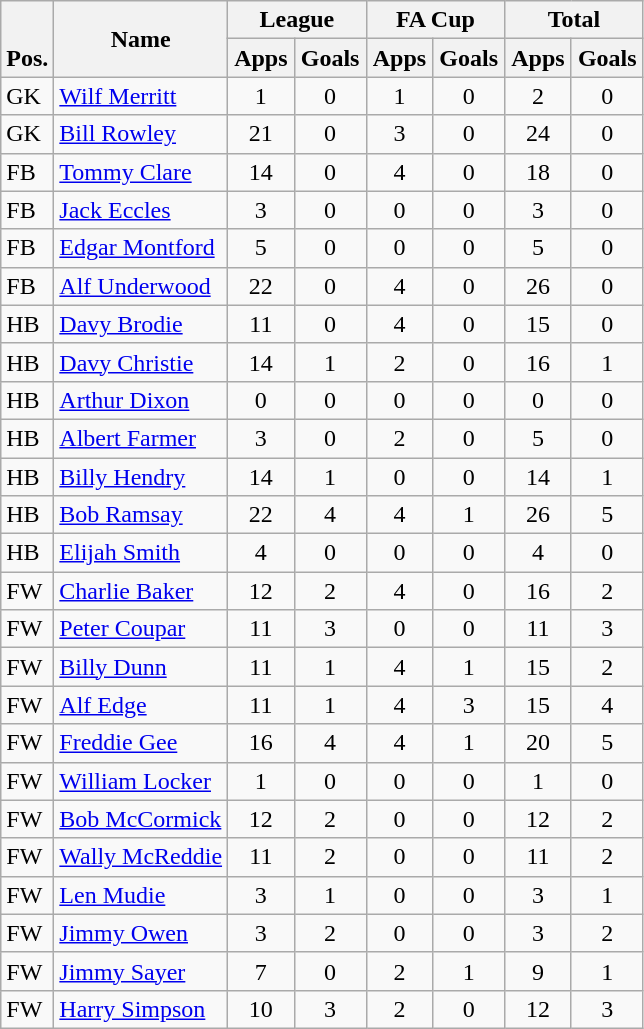<table class="wikitable" style="text-align:center">
<tr>
<th rowspan="2" valign="bottom">Pos.</th>
<th rowspan="2">Name</th>
<th colspan="2" width="85">League</th>
<th colspan="2" width="85">FA Cup</th>
<th colspan="2" width="85">Total</th>
</tr>
<tr>
<th>Apps</th>
<th>Goals</th>
<th>Apps</th>
<th>Goals</th>
<th>Apps</th>
<th>Goals</th>
</tr>
<tr>
<td align="left">GK</td>
<td align="left"> <a href='#'>Wilf Merritt</a></td>
<td>1</td>
<td>0</td>
<td>1</td>
<td>0</td>
<td>2</td>
<td>0</td>
</tr>
<tr>
<td align="left">GK</td>
<td align="left"> <a href='#'>Bill Rowley</a></td>
<td>21</td>
<td>0</td>
<td>3</td>
<td>0</td>
<td>24</td>
<td>0</td>
</tr>
<tr>
<td align="left">FB</td>
<td align="left"> <a href='#'>Tommy Clare</a></td>
<td>14</td>
<td>0</td>
<td>4</td>
<td>0</td>
<td>18</td>
<td>0</td>
</tr>
<tr>
<td align="left">FB</td>
<td align="left"> <a href='#'>Jack Eccles</a></td>
<td>3</td>
<td>0</td>
<td>0</td>
<td>0</td>
<td>3</td>
<td>0</td>
</tr>
<tr>
<td align="left">FB</td>
<td align="left"> <a href='#'>Edgar Montford</a></td>
<td>5</td>
<td>0</td>
<td>0</td>
<td>0</td>
<td>5</td>
<td>0</td>
</tr>
<tr>
<td align="left">FB</td>
<td align="left"> <a href='#'>Alf Underwood</a></td>
<td>22</td>
<td>0</td>
<td>4</td>
<td>0</td>
<td>26</td>
<td>0</td>
</tr>
<tr>
<td align="left">HB</td>
<td align="left"> <a href='#'>Davy Brodie</a></td>
<td>11</td>
<td>0</td>
<td>4</td>
<td>0</td>
<td>15</td>
<td>0</td>
</tr>
<tr>
<td align="left">HB</td>
<td align="left"> <a href='#'>Davy Christie</a></td>
<td>14</td>
<td>1</td>
<td>2</td>
<td>0</td>
<td>16</td>
<td>1</td>
</tr>
<tr>
<td align="left">HB</td>
<td align="left"> <a href='#'>Arthur Dixon</a></td>
<td>0</td>
<td>0</td>
<td>0</td>
<td>0</td>
<td>0</td>
<td>0</td>
</tr>
<tr>
<td align="left">HB</td>
<td align="left"> <a href='#'>Albert Farmer</a></td>
<td>3</td>
<td>0</td>
<td>2</td>
<td>0</td>
<td>5</td>
<td>0</td>
</tr>
<tr>
<td align="left">HB</td>
<td align="left"> <a href='#'>Billy Hendry</a></td>
<td>14</td>
<td>1</td>
<td>0</td>
<td>0</td>
<td>14</td>
<td>1</td>
</tr>
<tr>
<td align="left">HB</td>
<td align="left"> <a href='#'>Bob Ramsay</a></td>
<td>22</td>
<td>4</td>
<td>4</td>
<td>1</td>
<td>26</td>
<td>5</td>
</tr>
<tr>
<td align="left">HB</td>
<td align="left"> <a href='#'>Elijah Smith</a></td>
<td>4</td>
<td>0</td>
<td>0</td>
<td>0</td>
<td>4</td>
<td>0</td>
</tr>
<tr>
<td align="left">FW</td>
<td align="left"> <a href='#'>Charlie Baker</a></td>
<td>12</td>
<td>2</td>
<td>4</td>
<td>0</td>
<td>16</td>
<td>2</td>
</tr>
<tr>
<td align="left">FW</td>
<td align="left"> <a href='#'>Peter Coupar</a></td>
<td>11</td>
<td>3</td>
<td>0</td>
<td>0</td>
<td>11</td>
<td>3</td>
</tr>
<tr>
<td align="left">FW</td>
<td align="left"> <a href='#'>Billy Dunn</a></td>
<td>11</td>
<td>1</td>
<td>4</td>
<td>1</td>
<td>15</td>
<td>2</td>
</tr>
<tr>
<td align="left">FW</td>
<td align="left"> <a href='#'>Alf Edge</a></td>
<td>11</td>
<td>1</td>
<td>4</td>
<td>3</td>
<td>15</td>
<td>4</td>
</tr>
<tr>
<td align="left">FW</td>
<td align="left"> <a href='#'>Freddie Gee</a></td>
<td>16</td>
<td>4</td>
<td>4</td>
<td>1</td>
<td>20</td>
<td>5</td>
</tr>
<tr>
<td align="left">FW</td>
<td align="left"> <a href='#'>William Locker</a></td>
<td>1</td>
<td>0</td>
<td>0</td>
<td>0</td>
<td>1</td>
<td>0</td>
</tr>
<tr>
<td align="left">FW</td>
<td align="left"> <a href='#'>Bob McCormick</a></td>
<td>12</td>
<td>2</td>
<td>0</td>
<td>0</td>
<td>12</td>
<td>2</td>
</tr>
<tr>
<td align="left">FW</td>
<td align="left"> <a href='#'>Wally McReddie</a></td>
<td>11</td>
<td>2</td>
<td>0</td>
<td>0</td>
<td>11</td>
<td>2</td>
</tr>
<tr>
<td align="left">FW</td>
<td align="left"> <a href='#'>Len Mudie</a></td>
<td>3</td>
<td>1</td>
<td>0</td>
<td>0</td>
<td>3</td>
<td>1</td>
</tr>
<tr>
<td align="left">FW</td>
<td align="left"> <a href='#'>Jimmy Owen</a></td>
<td>3</td>
<td>2</td>
<td>0</td>
<td>0</td>
<td>3</td>
<td>2</td>
</tr>
<tr>
<td align="left">FW</td>
<td align="left"> <a href='#'>Jimmy Sayer</a></td>
<td>7</td>
<td>0</td>
<td>2</td>
<td>1</td>
<td>9</td>
<td>1</td>
</tr>
<tr>
<td align="left">FW</td>
<td align="left"> <a href='#'>Harry Simpson</a></td>
<td>10</td>
<td>3</td>
<td>2</td>
<td>0</td>
<td>12</td>
<td>3</td>
</tr>
</table>
